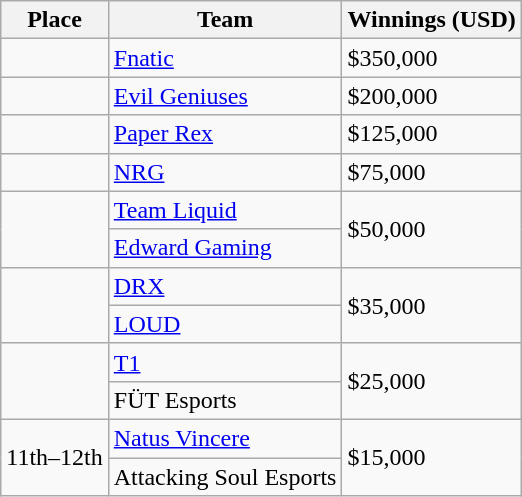<table class="wikitable">
<tr>
<th>Place</th>
<th>Team</th>
<th>Winnings (USD)</th>
</tr>
<tr>
<td></td>
<td><a href='#'>Fnatic</a></td>
<td>$350,000</td>
</tr>
<tr>
<td></td>
<td><a href='#'>Evil Geniuses</a></td>
<td>$200,000</td>
</tr>
<tr>
<td></td>
<td><a href='#'>Paper Rex</a></td>
<td>$125,000</td>
</tr>
<tr>
<td></td>
<td><a href='#'>NRG</a></td>
<td>$75,000</td>
</tr>
<tr>
<td rowspan=2></td>
<td><a href='#'>Team Liquid</a></td>
<td rowspan=2>$50,000</td>
</tr>
<tr>
<td><a href='#'>Edward Gaming</a></td>
</tr>
<tr>
<td rowspan=2></td>
<td><a href='#'>DRX</a></td>
<td rowspan=2>$35,000</td>
</tr>
<tr>
<td><a href='#'>LOUD</a></td>
</tr>
<tr>
<td rowspan=2></td>
<td><a href='#'>T1</a></td>
<td rowspan=2>$25,000</td>
</tr>
<tr>
<td>FÜT Esports</td>
</tr>
<tr>
<td rowspan=2>11th–12th</td>
<td><a href='#'>Natus Vincere</a></td>
<td rowspan=2>$15,000</td>
</tr>
<tr>
<td>Attacking Soul Esports</td>
</tr>
</table>
